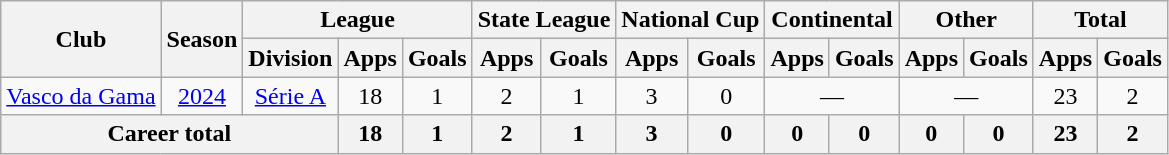<table class="wikitable" style="text-align:center">
<tr>
<th rowspan="2">Club</th>
<th rowspan="2">Season</th>
<th colspan="3">League</th>
<th colspan="2">State League</th>
<th colspan="2">National Cup</th>
<th colspan="2">Continental</th>
<th colspan="2">Other</th>
<th colspan="2">Total</th>
</tr>
<tr>
<th>Division</th>
<th>Apps</th>
<th>Goals</th>
<th>Apps</th>
<th>Goals</th>
<th>Apps</th>
<th>Goals</th>
<th>Apps</th>
<th>Goals</th>
<th>Apps</th>
<th>Goals</th>
<th>Apps</th>
<th>Goals</th>
</tr>
<tr>
<td><a href='#'>Vasco da Gama</a></td>
<td><a href='#'>2024</a></td>
<td><a href='#'>Série A</a></td>
<td>18</td>
<td>1</td>
<td>2</td>
<td>1</td>
<td>3</td>
<td>0</td>
<td colspan="2">—</td>
<td colspan="2">—</td>
<td>23</td>
<td>2</td>
</tr>
<tr>
<th colspan="3">Career total</th>
<th>18</th>
<th>1</th>
<th>2</th>
<th>1</th>
<th>3</th>
<th>0</th>
<th>0</th>
<th>0</th>
<th>0</th>
<th>0</th>
<th>23</th>
<th>2</th>
</tr>
</table>
